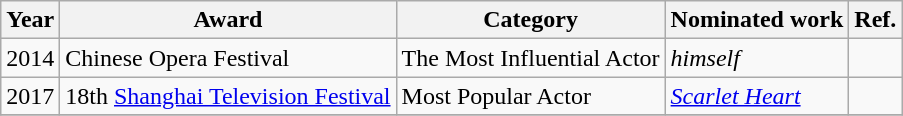<table class="wikitable">
<tr>
<th>Year</th>
<th>Award</th>
<th>Category</th>
<th>Nominated work</th>
<th>Ref.</th>
</tr>
<tr>
<td>2014</td>
<td>Chinese Opera Festival</td>
<td>The Most Influential Actor</td>
<td><em>himself</em></td>
<td></td>
</tr>
<tr>
<td>2017</td>
<td>18th <a href='#'>Shanghai Television Festival</a></td>
<td>Most Popular Actor</td>
<td><em><a href='#'>Scarlet Heart</a></em></td>
<td></td>
</tr>
<tr>
</tr>
</table>
